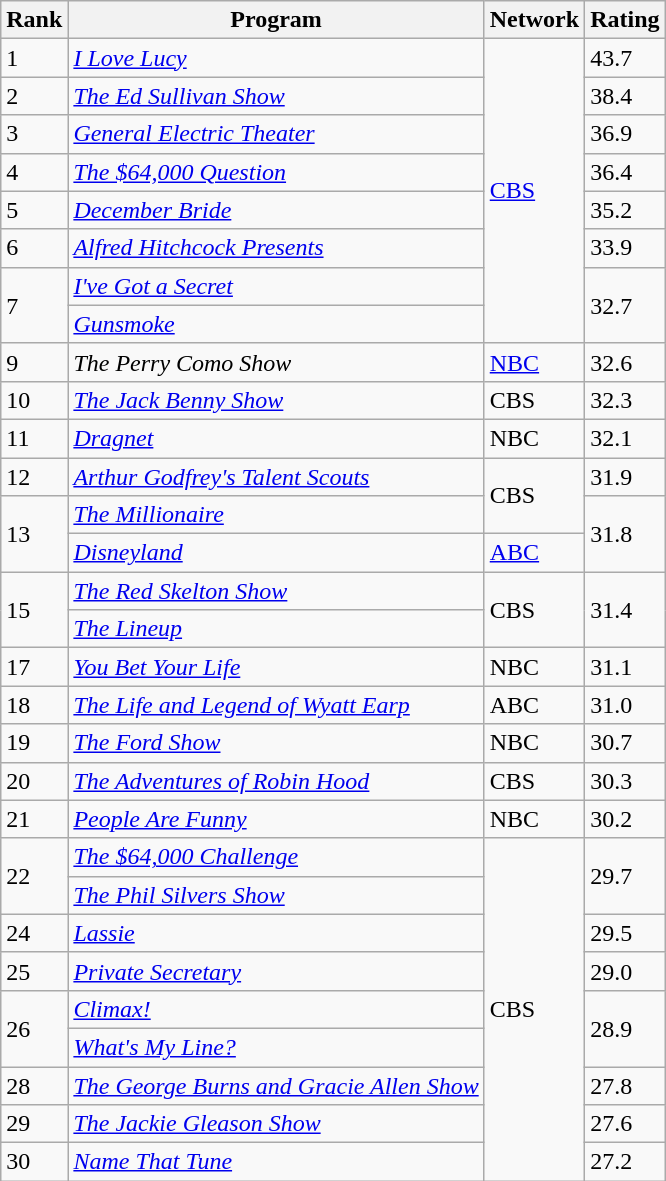<table class="wikitable">
<tr>
<th>Rank</th>
<th>Program</th>
<th>Network</th>
<th>Rating</th>
</tr>
<tr>
<td>1</td>
<td><em><a href='#'>I Love Lucy</a></em></td>
<td rowspan="8"><a href='#'>CBS</a></td>
<td>43.7</td>
</tr>
<tr>
<td>2</td>
<td><em><a href='#'>The Ed Sullivan Show</a></em></td>
<td>38.4</td>
</tr>
<tr>
<td>3</td>
<td><em><a href='#'>General Electric Theater</a></em></td>
<td>36.9</td>
</tr>
<tr>
<td>4</td>
<td><em><a href='#'>The $64,000 Question</a></em></td>
<td>36.4</td>
</tr>
<tr>
<td>5</td>
<td><em><a href='#'>December Bride</a></em></td>
<td>35.2</td>
</tr>
<tr>
<td>6</td>
<td><em><a href='#'>Alfred Hitchcock Presents</a></em></td>
<td>33.9</td>
</tr>
<tr>
<td rowspan="2">7</td>
<td><em><a href='#'>I've Got a Secret</a></em></td>
<td rowspan="2">32.7</td>
</tr>
<tr>
<td><em><a href='#'>Gunsmoke</a></em></td>
</tr>
<tr>
<td>9</td>
<td><em>The Perry Como Show</em></td>
<td><a href='#'>NBC</a></td>
<td>32.6</td>
</tr>
<tr>
<td>10</td>
<td><em><a href='#'>The Jack Benny Show</a></em></td>
<td>CBS</td>
<td>32.3</td>
</tr>
<tr>
<td>11</td>
<td><em><a href='#'>Dragnet</a></em></td>
<td>NBC</td>
<td>32.1</td>
</tr>
<tr>
<td>12</td>
<td><em><a href='#'>Arthur Godfrey's Talent Scouts</a></em></td>
<td rowspan="2">CBS</td>
<td>31.9</td>
</tr>
<tr>
<td rowspan="2">13</td>
<td><em><a href='#'>The Millionaire</a></em></td>
<td rowspan="2">31.8</td>
</tr>
<tr>
<td><em><a href='#'>Disneyland</a></em></td>
<td><a href='#'>ABC</a></td>
</tr>
<tr>
<td rowspan="2">15</td>
<td><em><a href='#'>The Red Skelton Show</a></em></td>
<td rowspan="2">CBS</td>
<td rowspan="2">31.4</td>
</tr>
<tr>
<td><em><a href='#'>The Lineup</a></em></td>
</tr>
<tr>
<td>17</td>
<td><em><a href='#'>You Bet Your Life</a></em></td>
<td>NBC</td>
<td>31.1</td>
</tr>
<tr>
<td>18</td>
<td><em><a href='#'>The Life and Legend of Wyatt Earp</a></em></td>
<td>ABC</td>
<td>31.0</td>
</tr>
<tr>
<td>19</td>
<td><em><a href='#'>The Ford Show</a></em></td>
<td>NBC</td>
<td>30.7</td>
</tr>
<tr>
<td>20</td>
<td><em><a href='#'>The Adventures of Robin Hood</a></em></td>
<td>CBS</td>
<td>30.3</td>
</tr>
<tr>
<td>21</td>
<td><em><a href='#'>People Are Funny</a></em></td>
<td>NBC</td>
<td>30.2</td>
</tr>
<tr>
<td rowspan="2">22</td>
<td><em><a href='#'>The $64,000 Challenge</a></em></td>
<td rowspan="9">CBS</td>
<td rowspan="2">29.7</td>
</tr>
<tr>
<td><em><a href='#'>The Phil Silvers Show</a></em></td>
</tr>
<tr>
<td>24</td>
<td><em><a href='#'>Lassie</a></em></td>
<td>29.5</td>
</tr>
<tr>
<td>25</td>
<td><em><a href='#'>Private Secretary</a></em></td>
<td>29.0</td>
</tr>
<tr>
<td rowspan="2">26</td>
<td><em><a href='#'>Climax!</a></em></td>
<td rowspan="2">28.9</td>
</tr>
<tr>
<td><em><a href='#'>What's My Line?</a></em></td>
</tr>
<tr>
<td>28</td>
<td><em><a href='#'>The George Burns and Gracie Allen Show</a></em></td>
<td>27.8</td>
</tr>
<tr>
<td>29</td>
<td><em><a href='#'>The Jackie Gleason Show</a></em></td>
<td>27.6</td>
</tr>
<tr>
<td>30</td>
<td><em><a href='#'>Name That Tune</a></em></td>
<td>27.2</td>
</tr>
</table>
